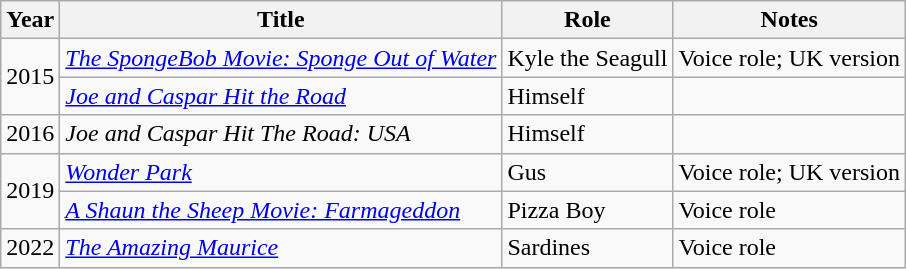<table class="wikitable">
<tr>
<th>Year</th>
<th>Title</th>
<th>Role</th>
<th>Notes</th>
</tr>
<tr>
<td rowspan="2">2015</td>
<td><em><a href='#'>The SpongeBob Movie: Sponge Out of Water</a></em></td>
<td>Kyle the Seagull</td>
<td>Voice role; UK version</td>
</tr>
<tr>
<td><em><a href='#'>Joe and Caspar Hit the Road</a></em></td>
<td>Himself</td>
<td></td>
</tr>
<tr>
<td>2016</td>
<td><em>Joe and Caspar Hit The Road: USA</em></td>
<td>Himself</td>
<td></td>
</tr>
<tr>
<td rowspan="2">2019</td>
<td><em><a href='#'>Wonder Park</a></em></td>
<td>Gus</td>
<td>Voice role; UK version</td>
</tr>
<tr>
<td><em><a href='#'>A Shaun the Sheep Movie: Farmageddon</a></em></td>
<td>Pizza Boy</td>
<td>Voice role</td>
</tr>
<tr>
<td>2022</td>
<td><em><a href='#'>The Amazing Maurice</a></em></td>
<td>Sardines</td>
<td>Voice role</td>
</tr>
</table>
